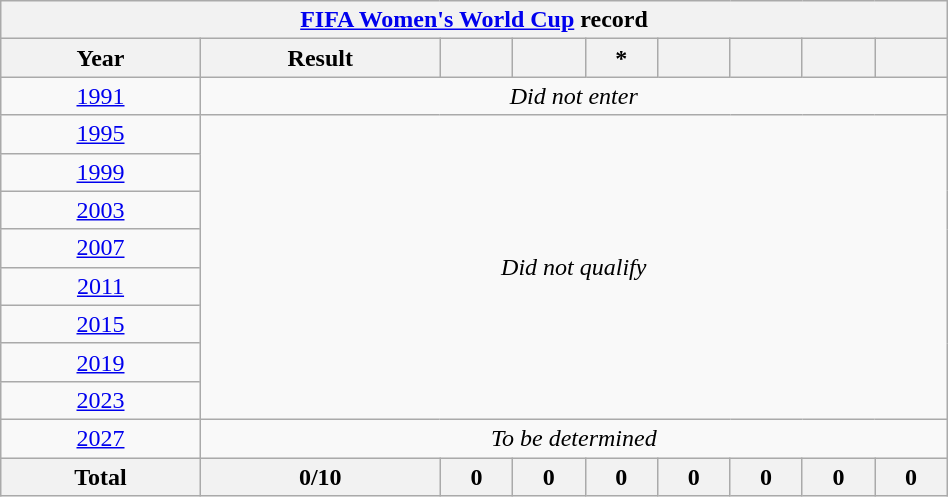<table class="wikitable" style="text-align: center; width:50%;">
<tr>
<th colspan=10><a href='#'>FIFA Women's World Cup</a> record</th>
</tr>
<tr>
<th>Year</th>
<th>Result</th>
<th></th>
<th></th>
<th>*</th>
<th></th>
<th></th>
<th></th>
<th></th>
</tr>
<tr>
<td> <a href='#'>1991</a></td>
<td rowspan=1 colspan=8><em>Did not enter</em></td>
</tr>
<tr>
<td> <a href='#'>1995</a></td>
<td colspan=8 rowspan=8><em>Did not qualify</em></td>
</tr>
<tr>
<td> <a href='#'>1999</a></td>
</tr>
<tr>
<td> <a href='#'>2003</a></td>
</tr>
<tr>
<td> <a href='#'>2007</a></td>
</tr>
<tr>
<td> <a href='#'>2011</a></td>
</tr>
<tr>
<td> <a href='#'>2015</a></td>
</tr>
<tr>
<td> <a href='#'>2019</a></td>
</tr>
<tr>
<td> <a href='#'>2023</a></td>
</tr>
<tr>
<td> <a href='#'>2027</a></td>
<td colspan=8><em>To be determined</em></td>
</tr>
<tr>
<th>Total</th>
<th>0/10</th>
<th>0</th>
<th>0</th>
<th>0</th>
<th>0</th>
<th>0</th>
<th>0</th>
<th>0</th>
</tr>
</table>
